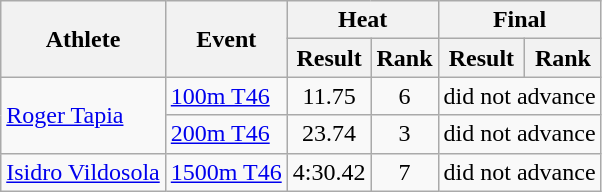<table class="wikitable">
<tr>
<th rowspan="2">Athlete</th>
<th rowspan="2">Event</th>
<th colspan="2">Heat</th>
<th colspan="2">Final</th>
</tr>
<tr>
<th>Result</th>
<th>Rank</th>
<th>Result</th>
<th>Rank</th>
</tr>
<tr align=center>
<td align=left rowspan=2><a href='#'>Roger Tapia</a></td>
<td align=left><a href='#'>100m T46</a></td>
<td>11.75</td>
<td>6</td>
<td colspan=2>did not advance</td>
</tr>
<tr align=center>
<td align=left><a href='#'>200m T46</a></td>
<td>23.74</td>
<td>3</td>
<td colspan=2>did not advance</td>
</tr>
<tr align=center>
<td align=left><a href='#'>Isidro Vildosola</a></td>
<td align=left><a href='#'>1500m T46</a></td>
<td>4:30.42</td>
<td>7</td>
<td colspan=2>did not advance</td>
</tr>
</table>
